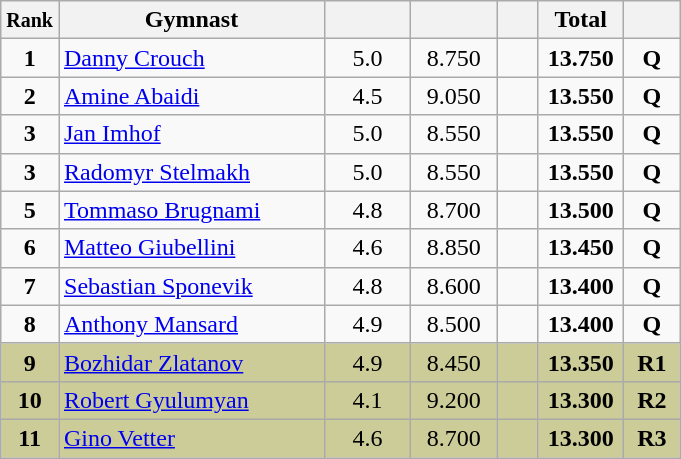<table style="text-align:center;" class="wikitable sortable">
<tr>
<th scope="col" style="width:15px;"><small>Rank</small></th>
<th scope="col" style="width:170px;">Gymnast</th>
<th scope="col" style="width:50px;"><small></small></th>
<th scope="col" style="width:50px;"><small></small></th>
<th scope="col" style="width:20px;"><small></small></th>
<th scope="col" style="width:50px;">Total</th>
<th scope="col" style="width:30px;"><small></small></th>
</tr>
<tr>
<td scope="row" style="text-align:center"><strong>1</strong></td>
<td align="left"> <a href='#'>Danny Crouch</a></td>
<td>5.0</td>
<td>8.750</td>
<td></td>
<td><strong>13.750</strong></td>
<td><strong>Q</strong></td>
</tr>
<tr>
<td scope="row" style="text-align:center"><strong>2</strong></td>
<td align="left"> <a href='#'>Amine Abaidi</a></td>
<td>4.5</td>
<td>9.050</td>
<td></td>
<td><strong>13.550</strong></td>
<td><strong>Q</strong></td>
</tr>
<tr>
<td scope="row" style="text-align:center"><strong>3</strong></td>
<td align="left"> <a href='#'>Jan Imhof</a></td>
<td>5.0</td>
<td>8.550</td>
<td></td>
<td><strong>13.550</strong></td>
<td><strong>Q</strong></td>
</tr>
<tr>
<td scope="row" style="text-align:center"><strong>3</strong></td>
<td align="left"> <a href='#'>Radomyr Stelmakh</a></td>
<td>5.0</td>
<td>8.550</td>
<td></td>
<td><strong>13.550</strong></td>
<td><strong>Q</strong></td>
</tr>
<tr>
<td scope="row" style="text-align:center"><strong>5</strong></td>
<td align="left"> <a href='#'>Tommaso Brugnami</a></td>
<td>4.8</td>
<td>8.700</td>
<td></td>
<td><strong>13.500</strong></td>
<td><strong>Q</strong></td>
</tr>
<tr>
<td scope="row" style="text-align:center"><strong>6</strong></td>
<td align="left"> <a href='#'>Matteo Giubellini</a></td>
<td>4.6</td>
<td>8.850</td>
<td></td>
<td><strong>13.450</strong></td>
<td><strong>Q</strong></td>
</tr>
<tr>
<td scope="row" style="text-align:center"><strong>7</strong></td>
<td align="left"> <a href='#'>Sebastian Sponevik</a></td>
<td>4.8</td>
<td>8.600</td>
<td></td>
<td><strong>13.400</strong></td>
<td><strong>Q</strong></td>
</tr>
<tr>
<td scope="row" style="text-align:center"><strong>8</strong></td>
<td align="left"> <a href='#'>Anthony Mansard</a></td>
<td>4.9</td>
<td>8.500</td>
<td></td>
<td><strong>13.400</strong></td>
<td><strong>Q</strong></td>
</tr>
<tr style="background:#cccc99;">
<td scope="row" style="text-align:center"><strong>9</strong></td>
<td align="left"> <a href='#'>Bozhidar Zlatanov</a></td>
<td>4.9</td>
<td>8.450</td>
<td></td>
<td><strong>13.350</strong></td>
<td><strong>R1</strong></td>
</tr>
<tr style="background:#cccc99;">
<td scope="row" style="text-align:center"><strong>10</strong></td>
<td align="left"> <a href='#'>Robert Gyulumyan</a></td>
<td>4.1</td>
<td>9.200</td>
<td></td>
<td><strong>13.300</strong></td>
<td><strong>R2</strong></td>
</tr>
<tr style="background:#cccc99;">
<td scope="row" style="text-align:center"><strong>11</strong></td>
<td align="left"> <a href='#'>Gino Vetter</a></td>
<td>4.6</td>
<td>8.700</td>
<td></td>
<td><strong>13.300</strong></td>
<td><strong>R3</strong></td>
</tr>
</table>
